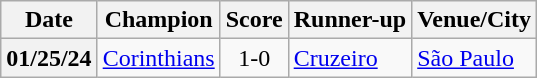<table class="sortable plainrowheaders wikitable">
<tr>
<th scope="col">Date</th>
<th scope="col">Champion</th>
<th scope="col">Score</th>
<th scope="col">Runner-up</th>
<th scope="col">Venue/City</th>
</tr>
<tr>
<th scope="row" style="text-align:center">01/25/24</th>
<td><a href='#'>Corinthians</a></td>
<td align="center">1-0</td>
<td><a href='#'>Cruzeiro</a></td>
<td><a href='#'>São Paulo</a></td>
</tr>
</table>
